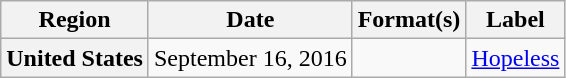<table class="wikitable plainrowheaders">
<tr>
<th scope="col">Region</th>
<th scope="col">Date</th>
<th scope="col">Format(s)</th>
<th scope="col">Label</th>
</tr>
<tr>
<th scope="row">United States</th>
<td>September 16, 2016</td>
<td></td>
<td><a href='#'>Hopeless</a></td>
</tr>
</table>
